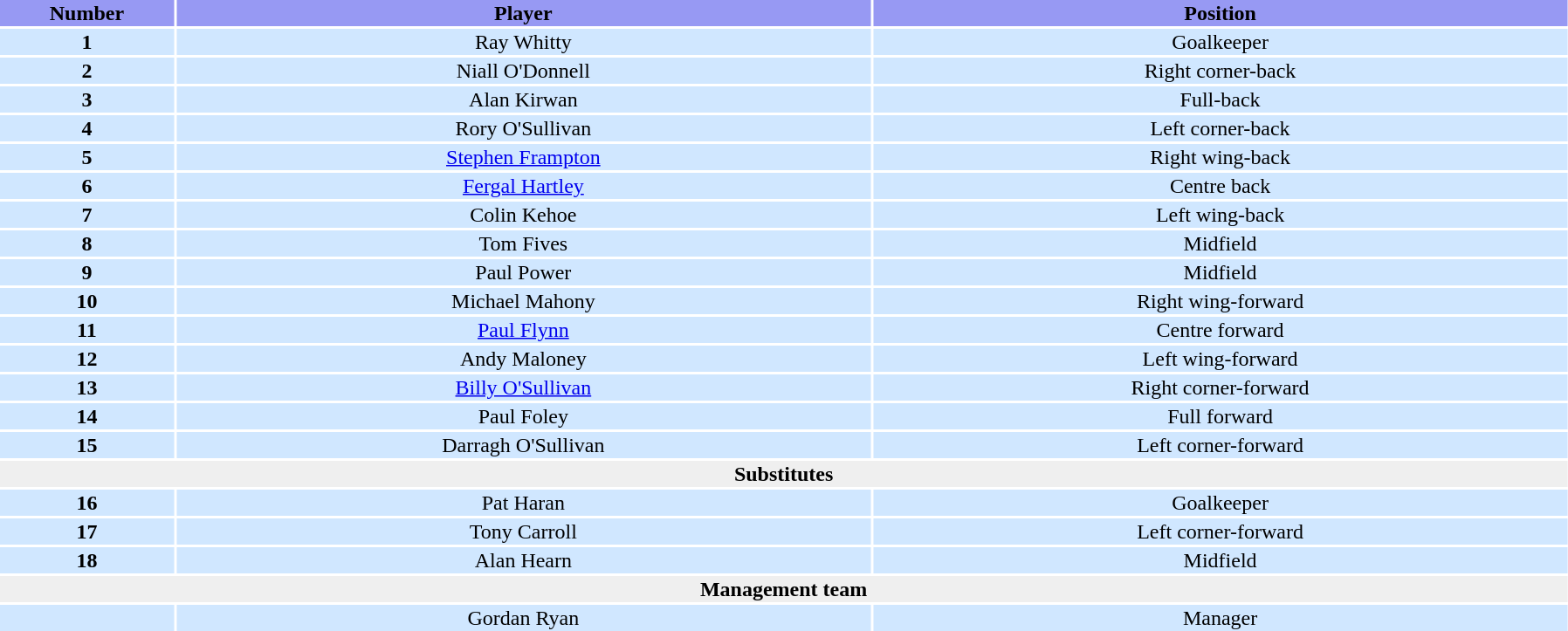<table width=95%>
<tr bgcolor=#9799F3>
<th width=5%>Number</th>
<th width=20%>Player</th>
<th width=20%>Position</th>
</tr>
<tr bgcolor=#D0E7FF>
<td align=center><strong>1</strong></td>
<td align=center>Ray Whitty</td>
<td align=center>Goalkeeper</td>
</tr>
<tr bgcolor=#D0E7FF>
<td align=center><strong>2</strong></td>
<td align=center>Niall O'Donnell</td>
<td align=center>Right corner-back</td>
</tr>
<tr bgcolor=#D0E7FF>
<td align=center><strong>3</strong></td>
<td align=center>Alan Kirwan</td>
<td align=center>Full-back</td>
</tr>
<tr bgcolor=#D0E7FF>
<td align=center><strong>4</strong></td>
<td align=center>Rory O'Sullivan</td>
<td align=center>Left corner-back</td>
</tr>
<tr bgcolor=#D0E7FF>
<td align=center><strong>5</strong></td>
<td align=center><a href='#'>Stephen Frampton</a></td>
<td align=center>Right wing-back</td>
</tr>
<tr bgcolor=#D0E7FF>
<td align=center><strong>6</strong></td>
<td align=center><a href='#'>Fergal Hartley</a></td>
<td align=center>Centre back</td>
</tr>
<tr bgcolor=#D0E7FF>
<td align=center><strong>7</strong></td>
<td align=center>Colin Kehoe</td>
<td align=center>Left wing-back</td>
</tr>
<tr bgcolor=#D0E7FF>
<td align=center><strong>8</strong></td>
<td align=center>Tom Fives</td>
<td align=center>Midfield</td>
</tr>
<tr bgcolor=#D0E7FF>
<td align=center><strong>9</strong></td>
<td align=center>Paul Power</td>
<td align=center>Midfield</td>
</tr>
<tr bgcolor=#D0E7FF>
<td align=center><strong>10</strong></td>
<td align=center>Michael Mahony</td>
<td align=center>Right wing-forward</td>
</tr>
<tr bgcolor=#D0E7FF>
<td align=center><strong>11</strong></td>
<td align=center><a href='#'>Paul Flynn</a></td>
<td align=center>Centre forward</td>
</tr>
<tr bgcolor=#D0E7FF>
<td align=center><strong>12</strong></td>
<td align=center>Andy Maloney</td>
<td align=center>Left wing-forward</td>
</tr>
<tr bgcolor=#D0E7FF>
<td align=center><strong>13</strong></td>
<td align=center><a href='#'>Billy O'Sullivan</a></td>
<td align=center>Right corner-forward</td>
</tr>
<tr bgcolor=#D0E7FF>
<td align=center><strong>14</strong></td>
<td align=center>Paul Foley</td>
<td align=center>Full forward</td>
</tr>
<tr bgcolor=#D0E7FF>
<td align=center><strong>15</strong></td>
<td align=center>Darragh O'Sullivan</td>
<td align=center>Left corner-forward</td>
</tr>
<tr>
<th colspan=6 bgcolor=#EFEFEF>Substitutes</th>
</tr>
<tr bgcolor=#D0E7FF>
<td align=center><strong>16</strong></td>
<td align=center>Pat Haran</td>
<td align=center>Goalkeeper</td>
</tr>
<tr bgcolor=#D0E7FF>
<td align=center><strong>17</strong></td>
<td align=center>Tony Carroll</td>
<td align=center>Left corner-forward</td>
</tr>
<tr bgcolor=#D0E7FF>
<td align=center><strong>18</strong></td>
<td align=center>Alan Hearn</td>
<td align=center>Midfield</td>
</tr>
<tr>
<th colspan=6 bgcolor=#EFEFEF>Management team</th>
</tr>
<tr bgcolor=#D0E7FF>
<td align=center></td>
<td align=center>Gordan Ryan</td>
<td align=center>Manager</td>
</tr>
</table>
